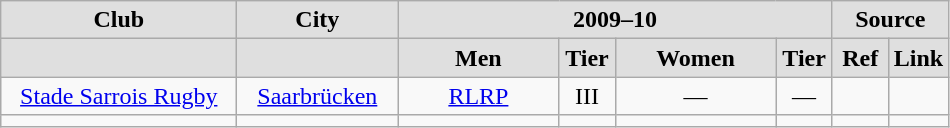<table class="wikitable">
<tr align="center"  bgcolor="#dfdfdf">
<td width="150"><strong>Club</strong></td>
<td width="100"><strong>City</strong></td>
<td width="200" colspan=4><strong>2009–10</strong></td>
<td colspan=2><strong>Source</strong></td>
</tr>
<tr align="center" bgcolor="#dfdfdf">
<td></td>
<td></td>
<td width="100"><strong>Men</strong></td>
<td width="30"><strong>Tier</strong></td>
<td width="100"><strong>Women</strong></td>
<td width="30"><strong>Tier</strong></td>
<td width="30"><strong>Ref</strong></td>
<td width="30"><strong>Link</strong></td>
</tr>
<tr align="center">
<td><a href='#'>Stade Sarrois Rugby</a></td>
<td><a href='#'>Saarbrücken</a></td>
<td><a href='#'>RLRP</a></td>
<td>III</td>
<td>—</td>
<td>—</td>
<td></td>
<td></td>
</tr>
<tr align="center">
<td></td>
<td></td>
<td></td>
<td></td>
<td></td>
<td></td>
<td></td>
<td></td>
</tr>
</table>
